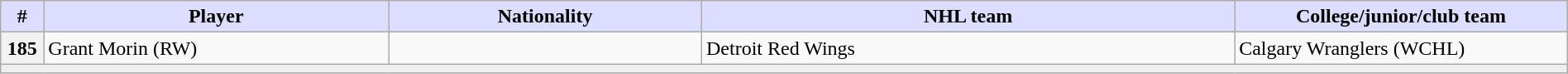<table class="wikitable" style="width: 100%">
<tr>
<th style="background:#ddf; width:2.75%;">#</th>
<th style="background:#ddf; width:22.0%;">Player</th>
<th style="background:#ddf; width:20.0%;">Nationality</th>
<th style="background:#ddf; width:34.0%;">NHL team</th>
<th style="background:#ddf; width:100.0%;">College/junior/club team</th>
</tr>
<tr>
<th>185</th>
<td>Grant Morin (RW)</td>
<td></td>
<td>Detroit Red Wings</td>
<td>Calgary Wranglers (WCHL)</td>
</tr>
<tr>
<td align=center colspan="6" bgcolor="#efefef"></td>
</tr>
</table>
